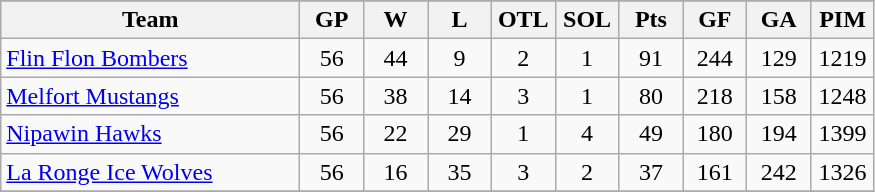<table class="wikitable sortable" style="text-align:center">
<tr>
</tr>
<tr>
<th class="sortable"; style=width:12em>Team</th>
<th style=width:2.2em><abbr>GP</abbr></th>
<th style=width:2.2em><abbr>W</abbr></th>
<th style=width:2.2em><abbr>L</abbr></th>
<th style=width:2.2em><abbr>OTL</abbr></th>
<th style=width:2.2em><abbr>SOL</abbr></th>
<th style=width:2.2em><abbr>Pts</abbr></th>
<th style=width:2.2em><abbr>GF</abbr></th>
<th style=width:2.2em><abbr>GA</abbr></th>
<th style=width:2.2em><abbr>PIM</abbr></th>
</tr>
<tr>
<td align="left"><a href='#'>Flin Flon Bombers</a></td>
<td>56</td>
<td>44</td>
<td>9</td>
<td>2</td>
<td>1</td>
<td>91</td>
<td>244</td>
<td>129</td>
<td>1219</td>
</tr>
<tr>
<td align="left"><a href='#'>Melfort Mustangs</a></td>
<td>56</td>
<td>38</td>
<td>14</td>
<td>3</td>
<td>1</td>
<td>80</td>
<td>218</td>
<td>158</td>
<td>1248</td>
</tr>
<tr>
<td align="left"><a href='#'>Nipawin Hawks</a></td>
<td>56</td>
<td>22</td>
<td>29</td>
<td>1</td>
<td>4</td>
<td>49</td>
<td>180</td>
<td>194</td>
<td>1399</td>
</tr>
<tr>
<td align="left"><a href='#'>La Ronge Ice Wolves</a></td>
<td>56</td>
<td>16</td>
<td>35</td>
<td>3</td>
<td>2</td>
<td>37</td>
<td>161</td>
<td>242</td>
<td>1326</td>
</tr>
<tr>
</tr>
</table>
